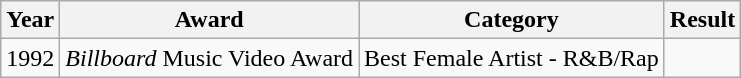<table class="wikitable">
<tr>
<th>Year</th>
<th>Award</th>
<th>Category</th>
<th>Result</th>
</tr>
<tr>
<td>1992</td>
<td><em>Billboard</em> Music Video Award</td>
<td>Best Female Artist - R&B/Rap</td>
<td></td>
</tr>
</table>
